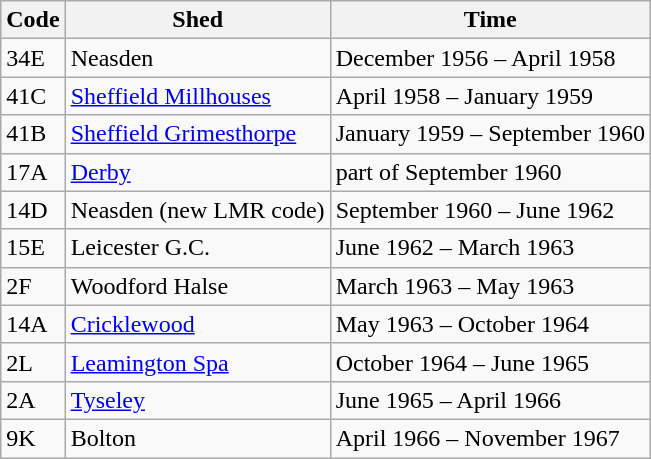<table class=wikitable>
<tr>
<th>Code</th>
<th>Shed</th>
<th>Time</th>
</tr>
<tr>
<td>34E</td>
<td>Neasden</td>
<td>December 1956 – April 1958</td>
</tr>
<tr>
<td>41C</td>
<td><a href='#'>Sheffield Millhouses</a></td>
<td>April 1958 – January 1959</td>
</tr>
<tr>
<td>41B</td>
<td><a href='#'>Sheffield Grimesthorpe</a></td>
<td>January 1959 – September 1960</td>
</tr>
<tr>
<td>17A</td>
<td><a href='#'>Derby</a></td>
<td>part of September 1960</td>
</tr>
<tr>
<td>14D</td>
<td>Neasden (new LMR code)</td>
<td>September 1960 – June 1962</td>
</tr>
<tr>
<td>15E</td>
<td>Leicester G.C.</td>
<td>June 1962 – March 1963</td>
</tr>
<tr>
<td>2F</td>
<td>Woodford Halse</td>
<td>March 1963 – May 1963</td>
</tr>
<tr>
<td>14A</td>
<td><a href='#'>Cricklewood</a></td>
<td>May 1963 – October 1964</td>
</tr>
<tr>
<td>2L</td>
<td><a href='#'>Leamington Spa</a></td>
<td>October 1964 – June 1965</td>
</tr>
<tr>
<td>2A</td>
<td><a href='#'>Tyseley</a></td>
<td>June 1965 – April 1966</td>
</tr>
<tr>
<td>9K</td>
<td>Bolton</td>
<td>April 1966 – November 1967</td>
</tr>
</table>
